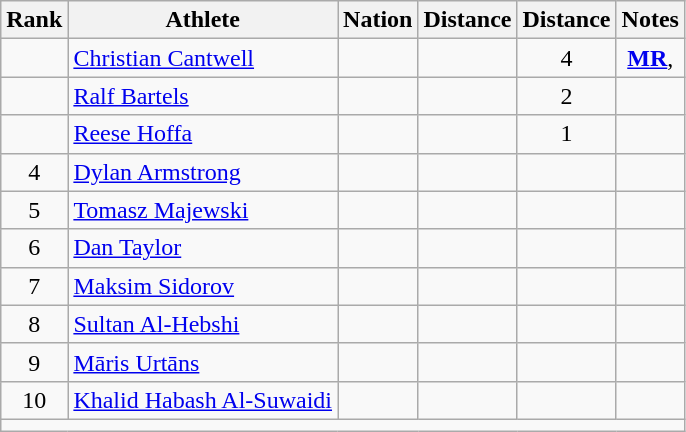<table class="wikitable sortable" style="text-align:center;">
<tr>
<th scope="col" style="width: 10px;">Rank</th>
<th scope="col">Athlete</th>
<th scope="col">Nation</th>
<th scope="col">Distance</th>
<th scope="col">Distance</th>
<th scope="col">Notes</th>
</tr>
<tr>
<td></td>
<td align=left><a href='#'>Christian Cantwell</a></td>
<td align=left></td>
<td></td>
<td>4</td>
<td><strong><a href='#'>MR</a></strong>, </td>
</tr>
<tr>
<td></td>
<td align=left><a href='#'>Ralf Bartels</a></td>
<td align=left></td>
<td></td>
<td>2</td>
<td></td>
</tr>
<tr>
<td></td>
<td align=left><a href='#'>Reese Hoffa</a></td>
<td align=left></td>
<td></td>
<td>1</td>
<td></td>
</tr>
<tr>
<td>4</td>
<td align=left><a href='#'>Dylan Armstrong</a></td>
<td align=left></td>
<td></td>
<td></td>
<td></td>
</tr>
<tr>
<td>5</td>
<td align=left><a href='#'>Tomasz Majewski</a></td>
<td align=left></td>
<td></td>
<td></td>
<td></td>
</tr>
<tr>
<td>6</td>
<td align=left><a href='#'>Dan Taylor</a></td>
<td align=left></td>
<td></td>
<td></td>
<td></td>
</tr>
<tr>
<td>7</td>
<td align=left><a href='#'>Maksim Sidorov</a></td>
<td align=left></td>
<td></td>
<td></td>
<td></td>
</tr>
<tr>
<td>8</td>
<td align=left><a href='#'>Sultan Al-Hebshi</a></td>
<td align=left></td>
<td></td>
<td></td>
<td></td>
</tr>
<tr>
<td>9</td>
<td align=left><a href='#'>Māris Urtāns</a></td>
<td align=left></td>
<td></td>
<td></td>
<td></td>
</tr>
<tr>
<td>10</td>
<td align=left><a href='#'>Khalid Habash Al-Suwaidi</a></td>
<td align=left></td>
<td></td>
<td></td>
<td></td>
</tr>
<tr class="sortbottom">
<td colspan=6></td>
</tr>
</table>
